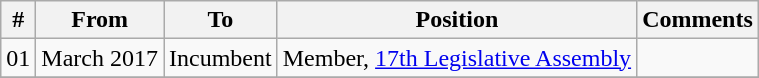<table class="wikitable sortable">
<tr>
<th>#</th>
<th>From</th>
<th>To</th>
<th>Position</th>
<th>Comments</th>
</tr>
<tr>
<td>01</td>
<td>March 2017</td>
<td>Incumbent</td>
<td>Member, <a href='#'>17th Legislative Assembly</a></td>
<td></td>
</tr>
<tr>
</tr>
</table>
